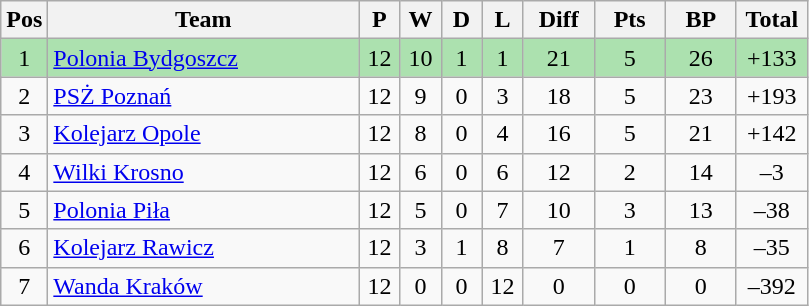<table class="wikitable" style="font-size: 100%">
<tr>
<th width=20>Pos</th>
<th width=200>Team</th>
<th width=20>P</th>
<th width=20>W</th>
<th width=20>D</th>
<th width=20>L</th>
<th width=40>Diff</th>
<th width=40>Pts</th>
<th width=40>BP</th>
<th width=40>Total</th>
</tr>
<tr align=center style="background:#ACE1AF;">
<td>1</td>
<td align="left"><a href='#'>Polonia Bydgoszcz</a></td>
<td>12</td>
<td>10</td>
<td>1</td>
<td>1</td>
<td>21</td>
<td>5</td>
<td>26</td>
<td>+133</td>
</tr>
<tr align=center>
<td>2</td>
<td align="left"><a href='#'>PSŻ Poznań</a></td>
<td>12</td>
<td>9</td>
<td>0</td>
<td>3</td>
<td>18</td>
<td>5</td>
<td>23</td>
<td>+193</td>
</tr>
<tr align=center>
<td>3</td>
<td align="left"><a href='#'>Kolejarz Opole</a></td>
<td>12</td>
<td>8</td>
<td>0</td>
<td>4</td>
<td>16</td>
<td>5</td>
<td>21</td>
<td>+142</td>
</tr>
<tr align=center>
<td>4</td>
<td align="left"><a href='#'>Wilki Krosno</a></td>
<td>12</td>
<td>6</td>
<td>0</td>
<td>6</td>
<td>12</td>
<td>2</td>
<td>14</td>
<td>–3</td>
</tr>
<tr align=center>
<td>5</td>
<td align="left"><a href='#'>Polonia Piła</a></td>
<td>12</td>
<td>5</td>
<td>0</td>
<td>7</td>
<td>10</td>
<td>3</td>
<td>13</td>
<td>–38</td>
</tr>
<tr align=center>
<td>6</td>
<td align="left"><a href='#'>Kolejarz Rawicz</a></td>
<td>12</td>
<td>3</td>
<td>1</td>
<td>8</td>
<td>7</td>
<td>1</td>
<td>8</td>
<td>–35</td>
</tr>
<tr align=center>
<td>7</td>
<td align="left"><a href='#'>Wanda Kraków</a></td>
<td>12</td>
<td>0</td>
<td>0</td>
<td>12</td>
<td>0</td>
<td>0</td>
<td>0</td>
<td>–392</td>
</tr>
</table>
